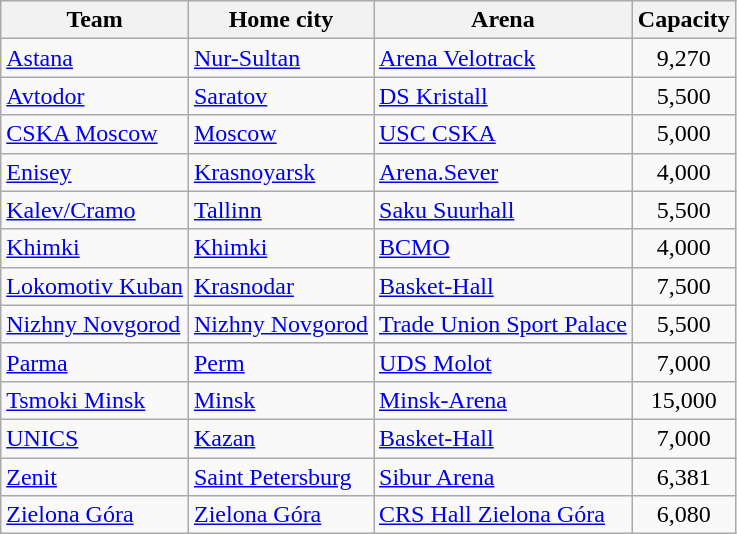<table class="wikitable sortable">
<tr>
<th>Team</th>
<th>Home city</th>
<th>Arena</th>
<th>Capacity</th>
</tr>
<tr>
<td> <a href='#'>Astana</a></td>
<td><a href='#'>Nur-Sultan</a></td>
<td><a href='#'>Arena Velotrack</a></td>
<td style="text-align:center">9,270</td>
</tr>
<tr>
<td> <a href='#'>Avtodor</a></td>
<td><a href='#'>Saratov</a></td>
<td><a href='#'>DS Kristall</a></td>
<td style="text-align:center">5,500</td>
</tr>
<tr>
<td> <a href='#'>CSKA Moscow</a></td>
<td><a href='#'>Moscow</a></td>
<td><a href='#'>USC CSKA</a></td>
<td style="text-align:center">5,000</td>
</tr>
<tr>
<td> <a href='#'>Enisey</a></td>
<td><a href='#'>Krasnoyarsk</a></td>
<td><a href='#'>Arena.Sever</a></td>
<td style="text-align:center">4,000</td>
</tr>
<tr>
<td> <a href='#'>Kalev/Cramo</a></td>
<td><a href='#'>Tallinn</a></td>
<td><a href='#'>Saku Suurhall</a></td>
<td style="text-align:center">5,500</td>
</tr>
<tr>
<td> <a href='#'>Khimki</a></td>
<td><a href='#'>Khimki</a></td>
<td><a href='#'>BCMO</a></td>
<td style="text-align:center">4,000</td>
</tr>
<tr>
<td> <a href='#'>Lokomotiv Kuban</a></td>
<td><a href='#'>Krasnodar</a></td>
<td><a href='#'>Basket-Hall</a></td>
<td style="text-align:center">7,500</td>
</tr>
<tr>
<td> <a href='#'>Nizhny Novgorod</a></td>
<td><a href='#'>Nizhny Novgorod</a></td>
<td><a href='#'>Trade Union Sport Palace</a></td>
<td style="text-align:center">5,500</td>
</tr>
<tr>
<td> <a href='#'>Parma</a></td>
<td><a href='#'>Perm</a></td>
<td><a href='#'>UDS Molot</a></td>
<td style="text-align:center">7,000</td>
</tr>
<tr>
<td> <a href='#'>Tsmoki Minsk</a></td>
<td><a href='#'>Minsk</a></td>
<td><a href='#'>Minsk-Arena</a></td>
<td style="text-align:center">15,000</td>
</tr>
<tr>
<td> <a href='#'>UNICS</a></td>
<td><a href='#'>Kazan</a></td>
<td><a href='#'>Basket-Hall</a></td>
<td style="text-align:center">7,000</td>
</tr>
<tr>
<td> <a href='#'>Zenit</a></td>
<td><a href='#'>Saint Petersburg</a></td>
<td><a href='#'>Sibur Arena</a></td>
<td style="text-align:center">6,381</td>
</tr>
<tr>
<td> <a href='#'>Zielona Góra</a></td>
<td><a href='#'>Zielona Góra</a></td>
<td><a href='#'>CRS Hall Zielona Góra</a></td>
<td align=center>6,080</td>
</tr>
</table>
